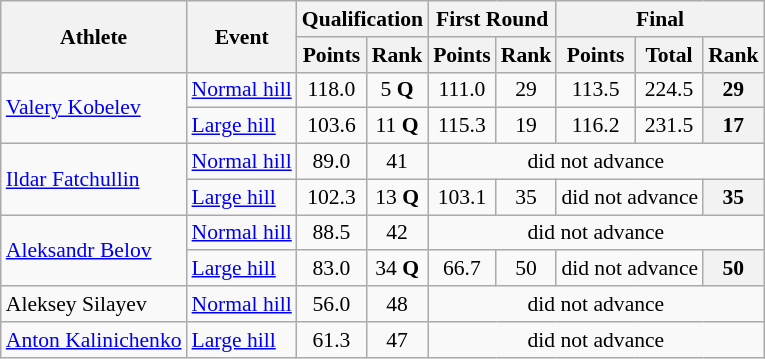<table class="wikitable" style="font-size:90%">
<tr>
<th rowspan="2">Athlete</th>
<th rowspan="2">Event</th>
<th colspan="2">Qualification</th>
<th colspan="2">First Round</th>
<th colspan="3">Final</th>
</tr>
<tr>
<th>Points</th>
<th>Rank</th>
<th>Points</th>
<th>Rank</th>
<th>Points</th>
<th>Total</th>
<th>Rank</th>
</tr>
<tr>
<td rowspan=2><a href='#'>Valery Kobelev</a></td>
<td><a href='#'>Normal hill</a></td>
<td align="center">118.0</td>
<td align="center">5 <strong>Q</strong></td>
<td align="center">111.0</td>
<td align="center">29</td>
<td align="center">113.5</td>
<td align="center">224.5</td>
<th align="center">29</th>
</tr>
<tr>
<td><a href='#'>Large hill</a></td>
<td align="center">103.6</td>
<td align="center">11 <strong>Q</strong></td>
<td align="center">115.3</td>
<td align="center">19</td>
<td align="center">116.2</td>
<td align="center">231.5</td>
<th align="center">17</th>
</tr>
<tr>
<td rowspan=2><a href='#'>Ildar Fatchullin</a></td>
<td><a href='#'>Normal hill</a></td>
<td align="center">89.0</td>
<td align="center">41</td>
<td colspan=5 align="center">did not advance</td>
</tr>
<tr>
<td><a href='#'>Large hill</a></td>
<td align="center">102.3</td>
<td align="center">13 <strong>Q</strong></td>
<td align="center">103.1</td>
<td align="center">35</td>
<td colspan=2 align="center">did not advance</td>
<th align="center">35</th>
</tr>
<tr>
<td rowspan=2><a href='#'>Aleksandr Belov</a></td>
<td><a href='#'>Normal hill</a></td>
<td align="center">88.5</td>
<td align="center">42</td>
<td colspan=5 align="center">did not advance</td>
</tr>
<tr>
<td><a href='#'>Large hill</a></td>
<td align="center">83.0</td>
<td align="center">34 <strong>Q</strong></td>
<td align="center">66.7</td>
<td align="center">50</td>
<td colspan=2 align="center">did not advance</td>
<th align="center">50</th>
</tr>
<tr>
<td>Aleksey Silayev</td>
<td><a href='#'>Normal hill</a></td>
<td align="center">56.0</td>
<td align="center">48</td>
<td colspan=5 align="center">did not advance</td>
</tr>
<tr>
<td><a href='#'>Anton Kalinichenko</a></td>
<td><a href='#'>Large hill</a></td>
<td align="center">61.3</td>
<td align="center">47</td>
<td colspan=5 align="center">did not advance</td>
</tr>
</table>
